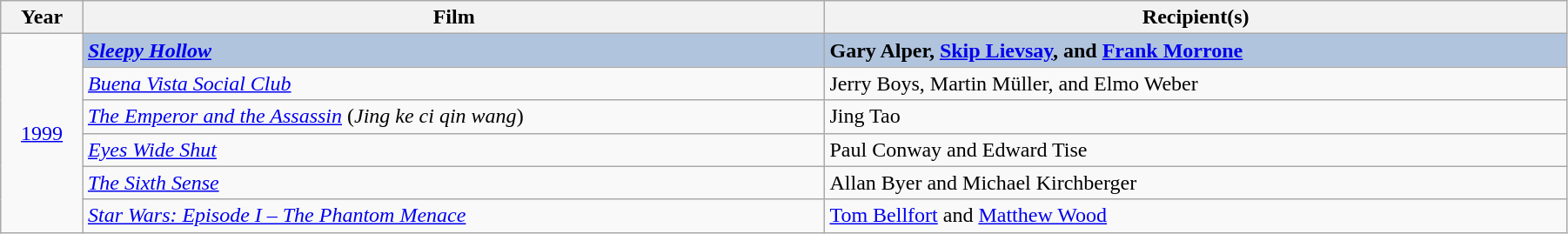<table class="wikitable" width="95%" cellpadding="5">
<tr>
<th width="5%">Year</th>
<th width="45%">Film</th>
<th width="45%">Recipient(s)</th>
</tr>
<tr>
<td rowspan="6" style="text-align:center;"><a href='#'>1999</a></td>
<td style="background:#B0C4DE;"><strong><em><a href='#'>Sleepy Hollow</a></em></strong></td>
<td style="background:#B0C4DE;"><strong>Gary Alper, <a href='#'>Skip Lievsay</a>, and <a href='#'>Frank Morrone</a></strong></td>
</tr>
<tr>
<td><em><a href='#'>Buena Vista Social Club</a></em></td>
<td>Jerry Boys, Martin Müller, and Elmo Weber</td>
</tr>
<tr>
<td><em><a href='#'>The Emperor and the Assassin</a></em> (<em>Jing ke ci qin wang</em>)</td>
<td>Jing Tao</td>
</tr>
<tr>
<td><em><a href='#'>Eyes Wide Shut</a></em></td>
<td>Paul Conway and Edward Tise</td>
</tr>
<tr>
<td><em><a href='#'>The Sixth Sense</a></em></td>
<td>Allan Byer and Michael Kirchberger</td>
</tr>
<tr>
<td><em><a href='#'>Star Wars: Episode I – The Phantom Menace</a></em></td>
<td><a href='#'>Tom Bellfort</a> and <a href='#'>Matthew Wood</a></td>
</tr>
</table>
